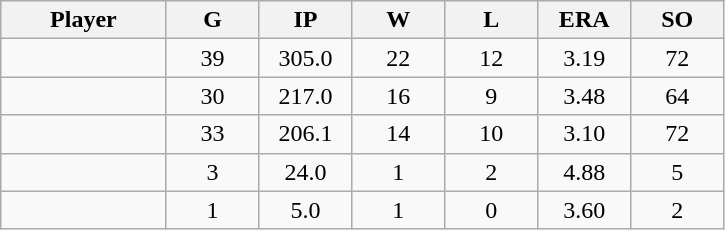<table class="wikitable sortable">
<tr>
<th bgcolor="#DDDDFF" width="16%">Player</th>
<th bgcolor="#DDDDFF" width="9%">G</th>
<th bgcolor="#DDDDFF" width="9%">IP</th>
<th bgcolor="#DDDDFF" width="9%">W</th>
<th bgcolor="#DDDDFF" width="9%">L</th>
<th bgcolor="#DDDDFF" width="9%">ERA</th>
<th bgcolor="#DDDDFF" width="9%">SO</th>
</tr>
<tr align="center">
<td></td>
<td>39</td>
<td>305.0</td>
<td>22</td>
<td>12</td>
<td>3.19</td>
<td>72</td>
</tr>
<tr align="center">
<td></td>
<td>30</td>
<td>217.0</td>
<td>16</td>
<td>9</td>
<td>3.48</td>
<td>64</td>
</tr>
<tr align="center">
<td></td>
<td>33</td>
<td>206.1</td>
<td>14</td>
<td>10</td>
<td>3.10</td>
<td>72</td>
</tr>
<tr align="center">
<td></td>
<td>3</td>
<td>24.0</td>
<td>1</td>
<td>2</td>
<td>4.88</td>
<td>5</td>
</tr>
<tr align="center">
<td></td>
<td>1</td>
<td>5.0</td>
<td>1</td>
<td>0</td>
<td>3.60</td>
<td>2</td>
</tr>
</table>
